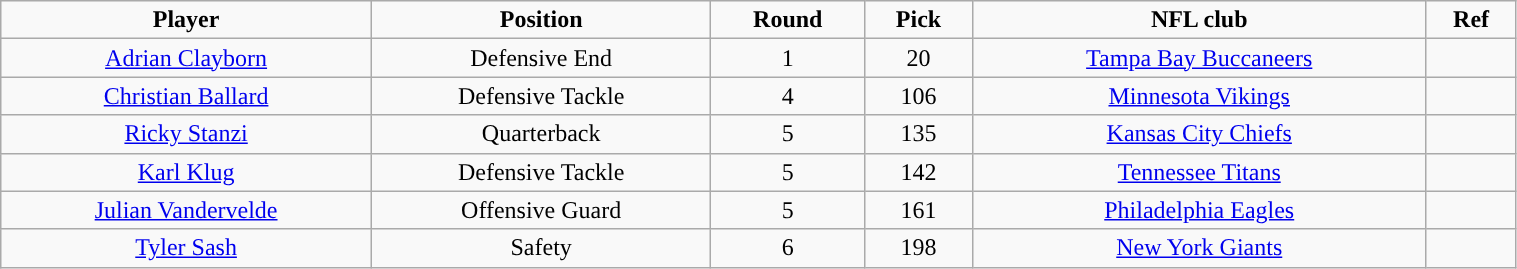<table class="wikitable" width="80%">
<tr align="center">
<td><strong>Player</strong></td>
<td><strong>Position</strong></td>
<td><strong>Round</strong></td>
<td><strong>Pick</strong></td>
<td><strong>NFL club</strong></td>
<td><strong>Ref</strong></td>
</tr>
<tr align="center" bgcolor="">
<td><a href='#'>Adrian Clayborn</a></td>
<td>Defensive End</td>
<td>1</td>
<td>20</td>
<td><a href='#'>Tampa Bay Buccaneers</a></td>
<td></td>
</tr>
<tr align="center" bgcolor="">
<td><a href='#'>Christian Ballard</a></td>
<td>Defensive Tackle</td>
<td>4</td>
<td>106</td>
<td><a href='#'>Minnesota Vikings</a></td>
<td></td>
</tr>
<tr align="center" bgcolor="">
<td><a href='#'>Ricky Stanzi</a></td>
<td>Quarterback</td>
<td>5</td>
<td>135</td>
<td><a href='#'>Kansas City Chiefs</a></td>
<td></td>
</tr>
<tr align="center" bgcolor="">
<td><a href='#'>Karl Klug</a></td>
<td>Defensive Tackle</td>
<td>5</td>
<td>142</td>
<td><a href='#'>Tennessee Titans</a></td>
<td></td>
</tr>
<tr align="center" bgcolor="">
<td><a href='#'>Julian Vandervelde</a></td>
<td>Offensive Guard</td>
<td>5</td>
<td>161</td>
<td><a href='#'>Philadelphia Eagles</a></td>
<td></td>
</tr>
<tr align="center" bgcolor="">
<td><a href='#'>Tyler Sash</a></td>
<td>Safety</td>
<td>6</td>
<td>198</td>
<td><a href='#'>New York Giants</a></td>
<td></td>
</tr>
</table>
